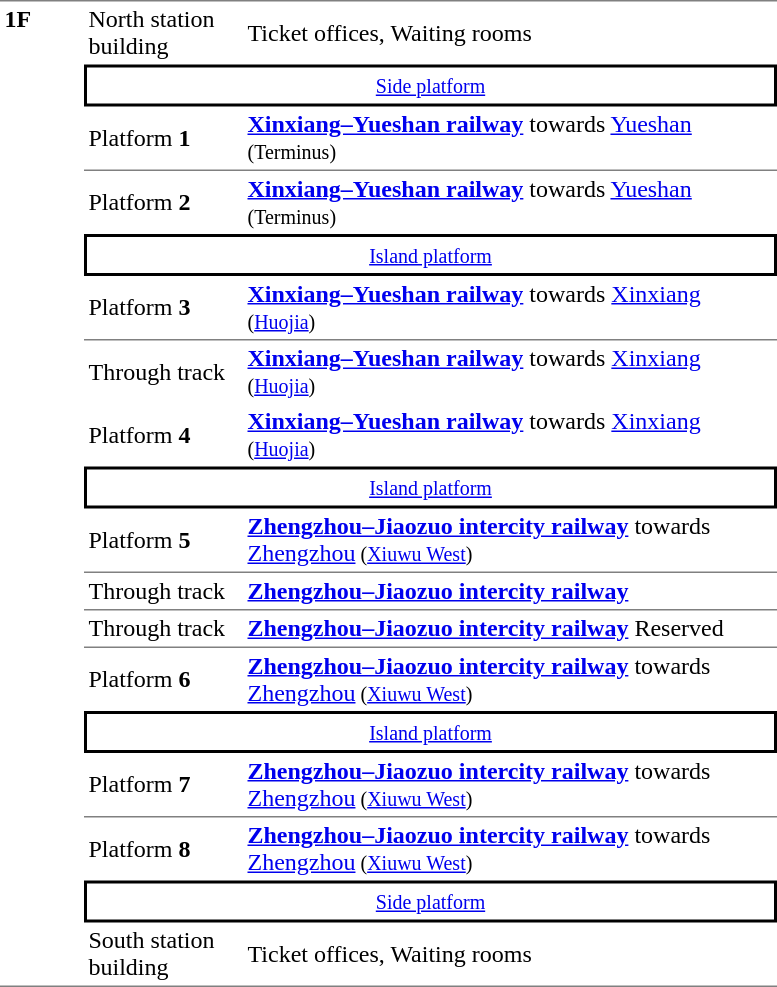<table table border=0 cellspacing=0 cellpadding=3>
<tr>
<td style="border-top:solid 1px gray;border-bottom:solid 1px gray;" width=50 rowspan=18 valign=top><strong>1F</strong></td>
<td style="border-top:solid 1px gray;" width=100>North station building</td>
<td style="border-top:solid 1px gray;" width=350>Ticket offices, Waiting rooms</td>
</tr>
<tr>
<td style="border-top:solid 2px black;border-right:solid 2px black;border-left:solid 2px black;border-bottom:solid 2px black;text-align:center;" colspan=2><small><a href='#'>Side platform</a></small></td>
</tr>
<tr>
<td style="border-bottom:solid 1px gray;" width=100>Platform <strong>1</strong></td>
<td style="border-bottom:solid 1px gray;" width=350><strong><a href='#'>Xinxiang–Yueshan railway</a></strong> towards <a href='#'>Yueshan</a><small> (Terminus)</small></td>
</tr>
<tr>
<td>Platform <strong>2</strong></td>
<td><strong><a href='#'>Xinxiang–Yueshan railway</a></strong> towards <a href='#'>Yueshan</a><small> (Terminus)</small></td>
</tr>
<tr>
<td style="border-top:solid 2px black;border-right:solid 2px black;border-left:solid 2px black;border-bottom:solid 2px black;text-align:center;" colspan=2><small><a href='#'>Island platform</a></small></td>
</tr>
<tr>
<td style="border-bottom:solid 1px gray;" width=100>Platform <strong>3</strong></td>
<td style="border-bottom:solid 1px gray;" width=350><strong><a href='#'>Xinxiang–Yueshan railway</a></strong> towards <a href='#'>Xinxiang</a><small> (<a href='#'>Huojia</a>)</small></td>
</tr>
<tr>
<td>Through track</td>
<td><strong><a href='#'>Xinxiang–Yueshan railway</a></strong> towards <a href='#'>Xinxiang</a><small> (<a href='#'>Huojia</a>)</small></td>
</tr>
<tr>
<td>Platform <strong>4</strong></td>
<td><strong><a href='#'>Xinxiang–Yueshan railway</a></strong> towards <a href='#'>Xinxiang</a><small> (<a href='#'>Huojia</a>)</small></td>
</tr>
<tr>
<td style="border-top:solid 2px black;border-right:solid 2px black;border-left:solid 2px black;border-bottom:solid 2px black;text-align:center;" colspan=2><small><a href='#'>Island platform</a></small></td>
</tr>
<tr>
<td style="border-bottom:solid 1px gray;">Platform <strong>5</strong></td>
<td style="border-bottom:solid 1px gray;"><strong><a href='#'>Zhengzhou–Jiaozuo intercity railway</a></strong> towards <a href='#'>Zhengzhou</a><small> (<a href='#'>Xiuwu West</a>)</small></td>
</tr>
<tr>
<td style="border-bottom:solid 1px gray;">Through track</td>
<td style="border-bottom:solid 1px gray;"><strong><a href='#'>Zhengzhou–Jiaozuo intercity railway</a></strong></td>
</tr>
<tr>
<td style="border-bottom:solid 1px gray;">Through track</td>
<td style="border-bottom:solid 1px gray;"><strong><a href='#'>Zhengzhou–Jiaozuo intercity railway</a></strong> Reserved</td>
</tr>
<tr>
<td>Platform <strong>6</strong></td>
<td><strong><a href='#'>Zhengzhou–Jiaozuo intercity railway</a></strong> towards <a href='#'>Zhengzhou</a><small> (<a href='#'>Xiuwu West</a>)</small></td>
</tr>
<tr>
<td style="border-top:solid 2px black;border-right:solid 2px black;border-left:solid 2px black;border-bottom:solid 2px black;text-align:center;" colspan=2><small><a href='#'>Island platform</a></small></td>
</tr>
<tr>
<td style="border-bottom:solid 1px gray;">Platform <strong>7</strong></td>
<td style="border-bottom:solid 1px gray;"><strong><a href='#'>Zhengzhou–Jiaozuo intercity railway</a></strong> towards <a href='#'>Zhengzhou</a><small> (<a href='#'>Xiuwu West</a>)</small></td>
</tr>
<tr>
<td>Platform <strong>8</strong></td>
<td><strong><a href='#'>Zhengzhou–Jiaozuo intercity railway</a></strong> towards <a href='#'>Zhengzhou</a><small> (<a href='#'>Xiuwu West</a>)</small></td>
</tr>
<tr>
<td style="border-top:solid 2px black;border-right:solid 2px black;border-left:solid 2px black;border-bottom:solid 2px black;text-align:center;" colspan=2><small><a href='#'>Side platform</a></small></td>
</tr>
<tr>
<td style="border-bottom:solid 1px gray;" width=100>South station building</td>
<td style="border-bottom:solid 1px gray;" width=350>Ticket offices, Waiting rooms</td>
</tr>
</table>
